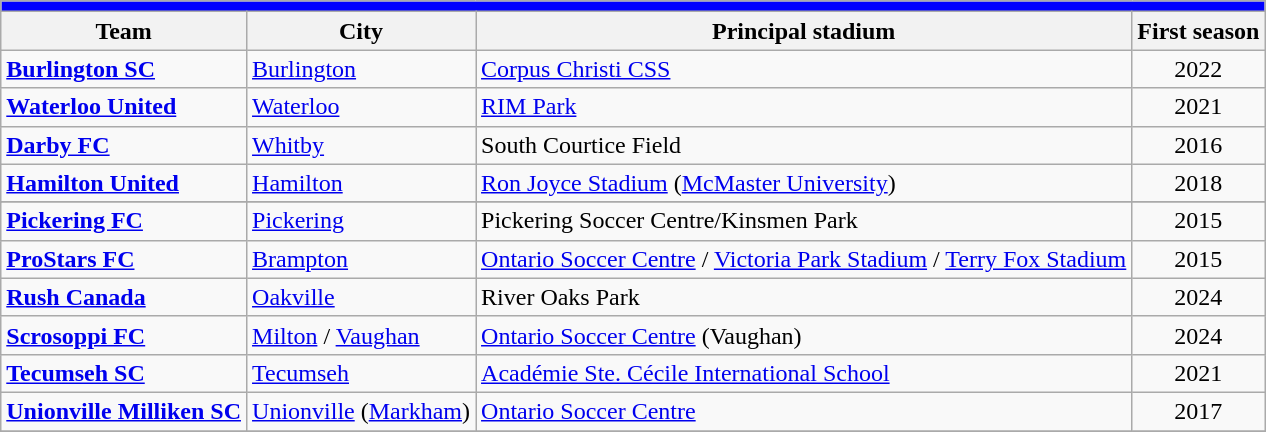<table class="wikitable sortable">
<tr>
<th style="background:blue" colspan="6"></th>
</tr>
<tr>
<th>Team</th>
<th>City</th>
<th>Principal stadium</th>
<th>First season</th>
</tr>
<tr>
<td><strong><a href='#'>Burlington SC</a></strong></td>
<td><a href='#'>Burlington</a></td>
<td><a href='#'>Corpus Christi CSS</a></td>
<td align=center>2022</td>
</tr>
<tr>
<td><strong><a href='#'>Waterloo United</a></strong></td>
<td><a href='#'>Waterloo</a></td>
<td><a href='#'>RIM Park</a></td>
<td align=center>2021</td>
</tr>
<tr>
<td><strong><a href='#'>Darby FC</a></strong></td>
<td><a href='#'>Whitby</a></td>
<td>South Courtice Field</td>
<td align=center>2016</td>
</tr>
<tr>
<td><strong><a href='#'>Hamilton United</a></strong></td>
<td><a href='#'>Hamilton</a></td>
<td><a href='#'>Ron Joyce Stadium</a> (<a href='#'>McMaster University</a>)</td>
<td align=center>2018</td>
</tr>
<tr>
</tr>
<tr>
<td><strong><a href='#'>Pickering FC</a></strong></td>
<td><a href='#'>Pickering</a></td>
<td>Pickering Soccer Centre/Kinsmen Park</td>
<td align=center>2015</td>
</tr>
<tr>
<td><strong><a href='#'>ProStars FC</a></strong></td>
<td><a href='#'>Brampton</a></td>
<td><a href='#'>Ontario Soccer Centre</a> / <a href='#'>Victoria Park Stadium</a> / <a href='#'>Terry Fox Stadium</a></td>
<td align=center>2015</td>
</tr>
<tr>
<td><strong><a href='#'>Rush Canada</a></strong></td>
<td><a href='#'>Oakville</a></td>
<td>River Oaks Park</td>
<td align=center>2024</td>
</tr>
<tr>
<td><strong><a href='#'>Scrosoppi FC</a></strong></td>
<td><a href='#'>Milton</a> / <a href='#'>Vaughan</a></td>
<td><a href='#'>Ontario Soccer Centre</a> (Vaughan)</td>
<td align=center>2024</td>
</tr>
<tr>
<td><strong><a href='#'>Tecumseh SC</a></strong></td>
<td><a href='#'>Tecumseh</a></td>
<td><a href='#'>Académie Ste. Cécile International School</a></td>
<td align=center>2021</td>
</tr>
<tr>
<td><strong><a href='#'>Unionville Milliken SC</a></strong></td>
<td><a href='#'>Unionville</a> (<a href='#'>Markham</a>)</td>
<td><a href='#'>Ontario Soccer Centre</a></td>
<td align=center>2017</td>
</tr>
<tr>
</tr>
</table>
